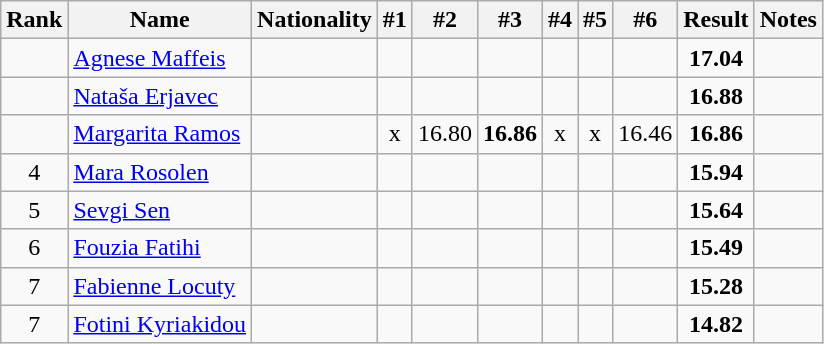<table class="wikitable sortable" style="text-align:center">
<tr>
<th>Rank</th>
<th>Name</th>
<th>Nationality</th>
<th>#1</th>
<th>#2</th>
<th>#3</th>
<th>#4</th>
<th>#5</th>
<th>#6</th>
<th>Result</th>
<th>Notes</th>
</tr>
<tr>
<td></td>
<td align=left><a href='#'>Agnese Maffeis</a></td>
<td align=left></td>
<td></td>
<td></td>
<td></td>
<td></td>
<td></td>
<td></td>
<td><strong>17.04</strong></td>
<td></td>
</tr>
<tr>
<td></td>
<td align=left><a href='#'>Nataša Erjavec</a></td>
<td align=left></td>
<td></td>
<td></td>
<td></td>
<td></td>
<td></td>
<td></td>
<td><strong>16.88</strong></td>
<td></td>
</tr>
<tr>
<td></td>
<td align=left><a href='#'>Margarita Ramos</a></td>
<td align=left></td>
<td>x</td>
<td>16.80</td>
<td><strong>16.86</strong></td>
<td>x</td>
<td>x</td>
<td>16.46</td>
<td><strong>16.86</strong></td>
<td></td>
</tr>
<tr>
<td>4</td>
<td align=left><a href='#'>Mara Rosolen</a></td>
<td align=left></td>
<td></td>
<td></td>
<td></td>
<td></td>
<td></td>
<td></td>
<td><strong>15.94</strong></td>
<td></td>
</tr>
<tr>
<td>5</td>
<td align=left><a href='#'>Sevgi Sen</a></td>
<td align=left></td>
<td></td>
<td></td>
<td></td>
<td></td>
<td></td>
<td></td>
<td><strong>15.64</strong></td>
<td></td>
</tr>
<tr>
<td>6</td>
<td align=left><a href='#'>Fouzia Fatihi</a></td>
<td align=left></td>
<td></td>
<td></td>
<td></td>
<td></td>
<td></td>
<td></td>
<td><strong>15.49</strong></td>
<td></td>
</tr>
<tr>
<td>7</td>
<td align=left><a href='#'>Fabienne Locuty</a></td>
<td align=left></td>
<td></td>
<td></td>
<td></td>
<td></td>
<td></td>
<td></td>
<td><strong>15.28</strong></td>
<td></td>
</tr>
<tr>
<td>7</td>
<td align=left><a href='#'>Fotini Kyriakidou</a></td>
<td align=left></td>
<td></td>
<td></td>
<td></td>
<td></td>
<td></td>
<td></td>
<td><strong>14.82</strong></td>
<td></td>
</tr>
</table>
